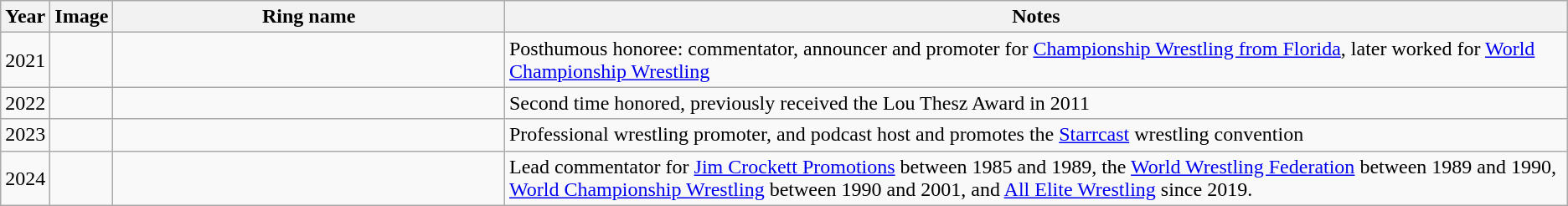<table class="wikitable sortable">
<tr>
<th style="width:1%;"><strong>Year</strong></th>
<th width="1%"><strong>Image</strong></th>
<th style="width:25%;"><strong>Ring name</strong><br></th>
<th class="unsortable"><strong>Notes</strong></th>
</tr>
<tr>
<td>2021</td>
<td></td>
<td><br></td>
<td>Posthumous honoree: commentator, announcer and promoter for <a href='#'>Championship Wrestling from Florida</a>, later worked for <a href='#'>World Championship Wrestling</a></td>
</tr>
<tr>
<td>2022</td>
<td></td>
<td><br></td>
<td>Second time honored, previously received the Lou Thesz Award in 2011</td>
</tr>
<tr>
<td>2023</td>
<td></td>
<td><br></td>
<td>Professional wrestling promoter, and podcast host and promotes the <a href='#'>Starrcast</a> wrestling convention</td>
</tr>
<tr>
<td>2024</td>
<td></td>
<td></td>
<td>Lead commentator for <a href='#'>Jim Crockett Promotions</a> between 1985 and 1989, the <a href='#'>World Wrestling Federation</a> between 1989 and 1990, <a href='#'>World Championship Wrestling</a> between 1990 and 2001, and <a href='#'>All Elite Wrestling</a> since 2019.</td>
</tr>
</table>
